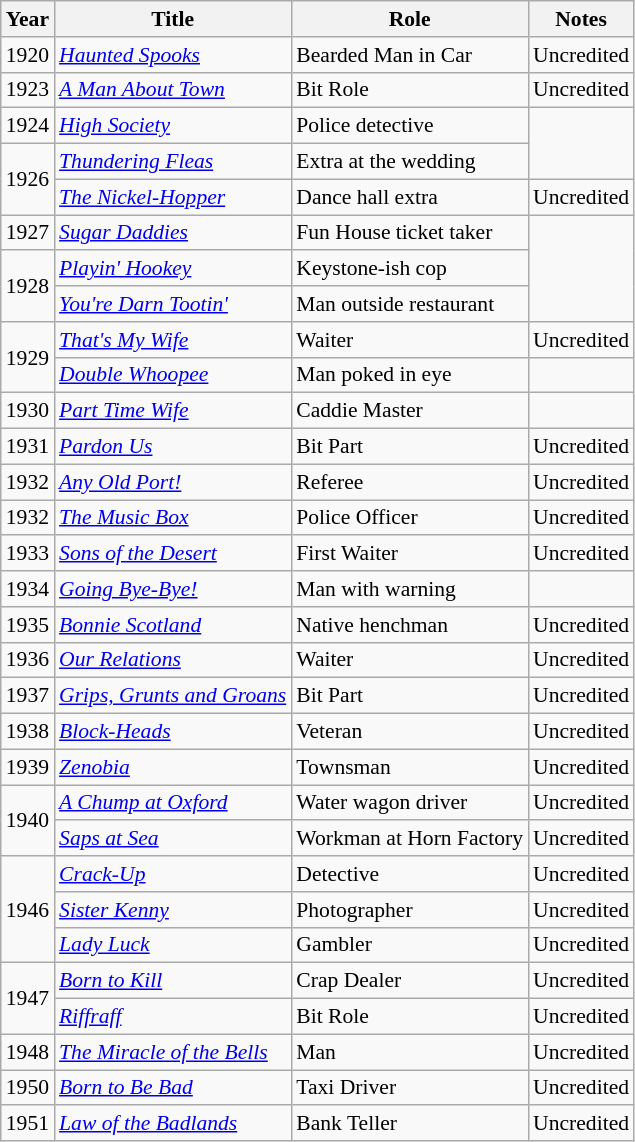<table class="wikitable" style="font-size: 90%;">
<tr>
<th>Year</th>
<th>Title</th>
<th>Role</th>
<th>Notes</th>
</tr>
<tr>
<td>1920</td>
<td><em><a href='#'>Haunted Spooks</a></em></td>
<td>Bearded Man in Car</td>
<td>Uncredited</td>
</tr>
<tr>
<td>1923</td>
<td><em><a href='#'>A Man About Town</a></em></td>
<td>Bit Role</td>
<td>Uncredited</td>
</tr>
<tr>
<td>1924</td>
<td><em><a href='#'>High Society</a></em></td>
<td>Police detective</td>
</tr>
<tr>
<td rowspan=2>1926</td>
<td><em><a href='#'>Thundering Fleas</a></em></td>
<td>Extra at the wedding</td>
</tr>
<tr>
<td><em><a href='#'>The Nickel-Hopper</a></em></td>
<td>Dance hall extra</td>
<td>Uncredited</td>
</tr>
<tr>
<td>1927</td>
<td><em><a href='#'>Sugar Daddies</a></em></td>
<td>Fun House ticket taker</td>
</tr>
<tr>
<td rowspan=2>1928</td>
<td><em><a href='#'>Playin' Hookey</a></em></td>
<td>Keystone-ish cop</td>
</tr>
<tr>
<td><em><a href='#'>You're Darn Tootin'</a></em></td>
<td>Man outside restaurant</td>
</tr>
<tr>
<td rowspan=2>1929</td>
<td><em><a href='#'>That's My Wife</a></em></td>
<td>Waiter</td>
<td>Uncredited</td>
</tr>
<tr>
<td><em><a href='#'>Double Whoopee</a></em></td>
<td>Man poked in eye</td>
</tr>
<tr>
<td>1930</td>
<td><em><a href='#'>Part Time Wife</a></em></td>
<td>Caddie Master</td>
<td></td>
</tr>
<tr>
<td>1931</td>
<td><em><a href='#'>Pardon Us</a></em></td>
<td>Bit Part</td>
<td>Uncredited</td>
</tr>
<tr>
<td>1932</td>
<td><em><a href='#'>Any Old Port!</a></em></td>
<td>Referee</td>
<td>Uncredited</td>
</tr>
<tr>
<td>1932</td>
<td><em><a href='#'>The Music Box</a></em></td>
<td>Police Officer</td>
<td>Uncredited</td>
</tr>
<tr>
<td>1933</td>
<td><em><a href='#'>Sons of the Desert</a></em></td>
<td>First Waiter</td>
<td>Uncredited</td>
</tr>
<tr>
<td>1934</td>
<td><em><a href='#'>Going Bye-Bye!</a></em></td>
<td>Man with warning</td>
</tr>
<tr>
<td>1935</td>
<td><em><a href='#'>Bonnie Scotland</a></em></td>
<td>Native henchman</td>
<td>Uncredited</td>
</tr>
<tr>
<td>1936</td>
<td><em><a href='#'>Our Relations</a></em></td>
<td>Waiter</td>
<td>Uncredited</td>
</tr>
<tr>
<td>1937</td>
<td><em><a href='#'>Grips, Grunts and Groans</a></em></td>
<td>Bit Part</td>
<td>Uncredited</td>
</tr>
<tr>
<td>1938</td>
<td><em><a href='#'>Block-Heads</a></em></td>
<td>Veteran</td>
<td>Uncredited</td>
</tr>
<tr>
<td>1939</td>
<td><em><a href='#'>Zenobia</a></em></td>
<td>Townsman</td>
<td>Uncredited</td>
</tr>
<tr>
<td rowspan=2>1940</td>
<td><em><a href='#'>A Chump at Oxford</a></em></td>
<td>Water wagon driver</td>
<td>Uncredited</td>
</tr>
<tr>
<td><em><a href='#'>Saps at Sea</a></em></td>
<td>Workman at Horn Factory</td>
<td>Uncredited</td>
</tr>
<tr>
<td rowspan=3>1946</td>
<td><em><a href='#'>Crack-Up</a></em></td>
<td>Detective</td>
<td>Uncredited</td>
</tr>
<tr>
<td><em><a href='#'>Sister Kenny</a></em></td>
<td>Photographer</td>
<td>Uncredited</td>
</tr>
<tr>
<td><em><a href='#'>Lady Luck</a></em></td>
<td>Gambler</td>
<td>Uncredited</td>
</tr>
<tr>
<td rowspan=2>1947</td>
<td><em><a href='#'>Born to Kill</a></em></td>
<td>Crap Dealer</td>
<td>Uncredited</td>
</tr>
<tr>
<td><em><a href='#'>Riffraff</a></em></td>
<td>Bit Role</td>
<td>Uncredited</td>
</tr>
<tr>
<td>1948</td>
<td><em><a href='#'>The Miracle of the Bells</a></em></td>
<td>Man</td>
<td>Uncredited</td>
</tr>
<tr>
<td>1950</td>
<td><em><a href='#'>Born to Be Bad</a></em></td>
<td>Taxi Driver</td>
<td>Uncredited</td>
</tr>
<tr>
<td>1951</td>
<td><em><a href='#'>Law of the Badlands</a></em></td>
<td>Bank Teller</td>
<td>Uncredited</td>
</tr>
</table>
